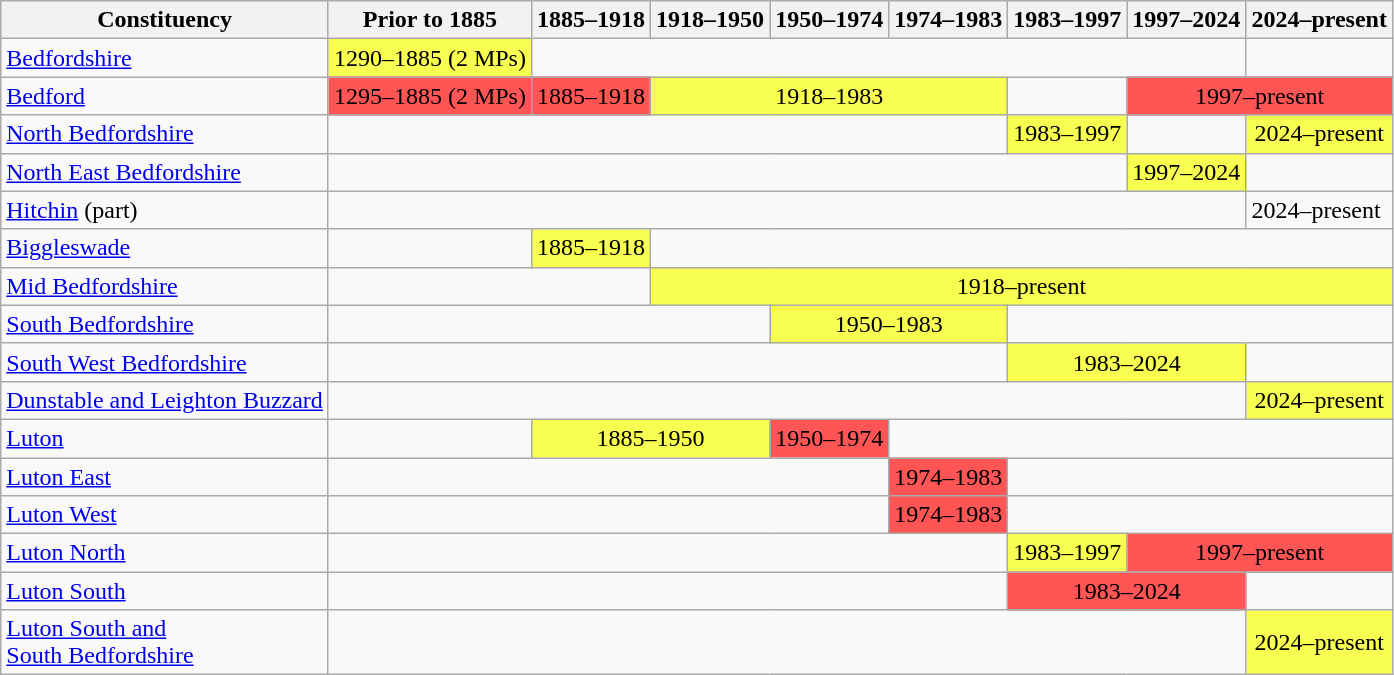<table class="wikitable">
<tr>
<th>Constituency</th>
<th>Prior to 1885</th>
<th>1885–1918</th>
<th>1918–1950</th>
<th>1950–1974</th>
<th>1974–1983</th>
<th>1983–1997</th>
<th>1997–2024</th>
<th>2024–present</th>
</tr>
<tr>
<td><a href='#'>Bedfordshire</a></td>
<td bgcolor="#f9ff50">1290–1885 (2 MPs)</td>
<td colspan="6"></td>
<td></td>
</tr>
<tr>
<td><a href='#'>Bedford</a></td>
<td align="center" bgcolor="#ff5555">1295–1885 (2 MPs)</td>
<td align="center" bgcolor="#ff5555">1885–1918</td>
<td align="center" bgcolor="#f9ff50" colspan="3">1918–1983</td>
<td></td>
<td align="center" bgcolor="#ff5555" colspan="2">1997–present</td>
</tr>
<tr>
<td><a href='#'>North Bedfordshire</a></td>
<td colspan="5"></td>
<td align="center" bgcolor="#f9ff50">1983–1997</td>
<td></td>
<td align="center" bgcolor="#f9ff50">2024–present</td>
</tr>
<tr>
<td><a href='#'>North East Bedfordshire</a></td>
<td colspan="6"></td>
<td align="center" bgcolor="#f9ff50">1997–2024</td>
<td></td>
</tr>
<tr>
<td><a href='#'>Hitchin</a> (part)</td>
<td colspan="7"></td>
<td>2024–present</td>
</tr>
<tr>
<td><a href='#'>Biggleswade</a></td>
<td></td>
<td align="center" bgcolor="#f9ff50">1885–1918</td>
<td colspan="6"></td>
</tr>
<tr>
<td><a href='#'>Mid Bedfordshire</a></td>
<td colspan="2"></td>
<td colspan="6" align="center" bgcolor="#f9ff50">1918–present</td>
</tr>
<tr>
<td><a href='#'>South Bedfordshire</a></td>
<td colspan="3"></td>
<td align="center" bgcolor="#f9ff50" colspan="2">1950–1983</td>
<td colspan="3"></td>
</tr>
<tr>
<td><a href='#'>South West Bedfordshire</a></td>
<td colspan="5"></td>
<td align="center" bgcolor="#f9ff50" colspan="2">1983–2024</td>
<td></td>
</tr>
<tr>
<td><a href='#'>Dunstable and Leighton Buzzard</a></td>
<td colspan="7"></td>
<td align="center" bgcolor="#f9ff50">2024–present</td>
</tr>
<tr>
<td><a href='#'>Luton</a></td>
<td></td>
<td colspan="2" align="center" bgcolor="#f9ff50">1885–1950</td>
<td align="center" bgcolor="#ff5555">1950–1974</td>
<td colspan="4"></td>
</tr>
<tr>
<td><a href='#'>Luton East</a></td>
<td colspan="4"></td>
<td align="center" bgcolor="#ff5555">1974–1983</td>
<td colspan="3"></td>
</tr>
<tr>
<td><a href='#'>Luton West</a></td>
<td colspan="4"></td>
<td align="center" bgcolor="#ff5555">1974–1983</td>
<td colspan="3"></td>
</tr>
<tr>
<td><a href='#'>Luton North</a></td>
<td colspan="5"></td>
<td align="center" bgcolor="#f9ff50">1983–1997</td>
<td colspan="2" align="center" bgcolor="#ff5555">1997–present</td>
</tr>
<tr>
<td><a href='#'>Luton South</a></td>
<td colspan="5"></td>
<td colspan="2" align="center" bgcolor="#ff5555">1983–2024</td>
<td></td>
</tr>
<tr>
<td><a href='#'>Luton South and</a><br><a href='#'>South Bedfordshire</a></td>
<td colspan="7"></td>
<td align="center" bgcolor="#f9ff50">2024–present</td>
</tr>
</table>
